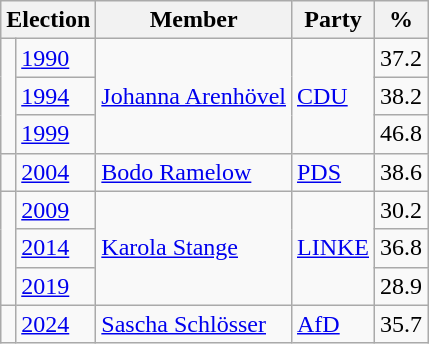<table class=wikitable>
<tr>
<th colspan=2>Election</th>
<th>Member</th>
<th>Party</th>
<th>%</th>
</tr>
<tr>
<td rowspan=3 bgcolor=></td>
<td><a href='#'>1990</a></td>
<td rowspan=3><a href='#'>Johanna Arenhövel</a></td>
<td rowspan=3><a href='#'>CDU</a></td>
<td align=right>37.2</td>
</tr>
<tr>
<td><a href='#'>1994</a></td>
<td align=right>38.2</td>
</tr>
<tr>
<td><a href='#'>1999</a></td>
<td align=right>46.8</td>
</tr>
<tr>
<td bgcolor=></td>
<td><a href='#'>2004</a></td>
<td><a href='#'>Bodo Ramelow</a></td>
<td><a href='#'>PDS</a></td>
<td align=right>38.6</td>
</tr>
<tr>
<td rowspan=3 bgcolor=></td>
<td><a href='#'>2009</a></td>
<td rowspan=3><a href='#'>Karola Stange</a></td>
<td rowspan=3><a href='#'>LINKE</a></td>
<td align=right>30.2</td>
</tr>
<tr>
<td><a href='#'>2014</a></td>
<td align=right>36.8</td>
</tr>
<tr>
<td><a href='#'>2019</a></td>
<td align=right>28.9</td>
</tr>
<tr>
<td bgcolor=></td>
<td><a href='#'>2024</a></td>
<td><a href='#'>Sascha Schlösser</a></td>
<td><a href='#'>AfD</a></td>
<td align=right>35.7</td>
</tr>
</table>
